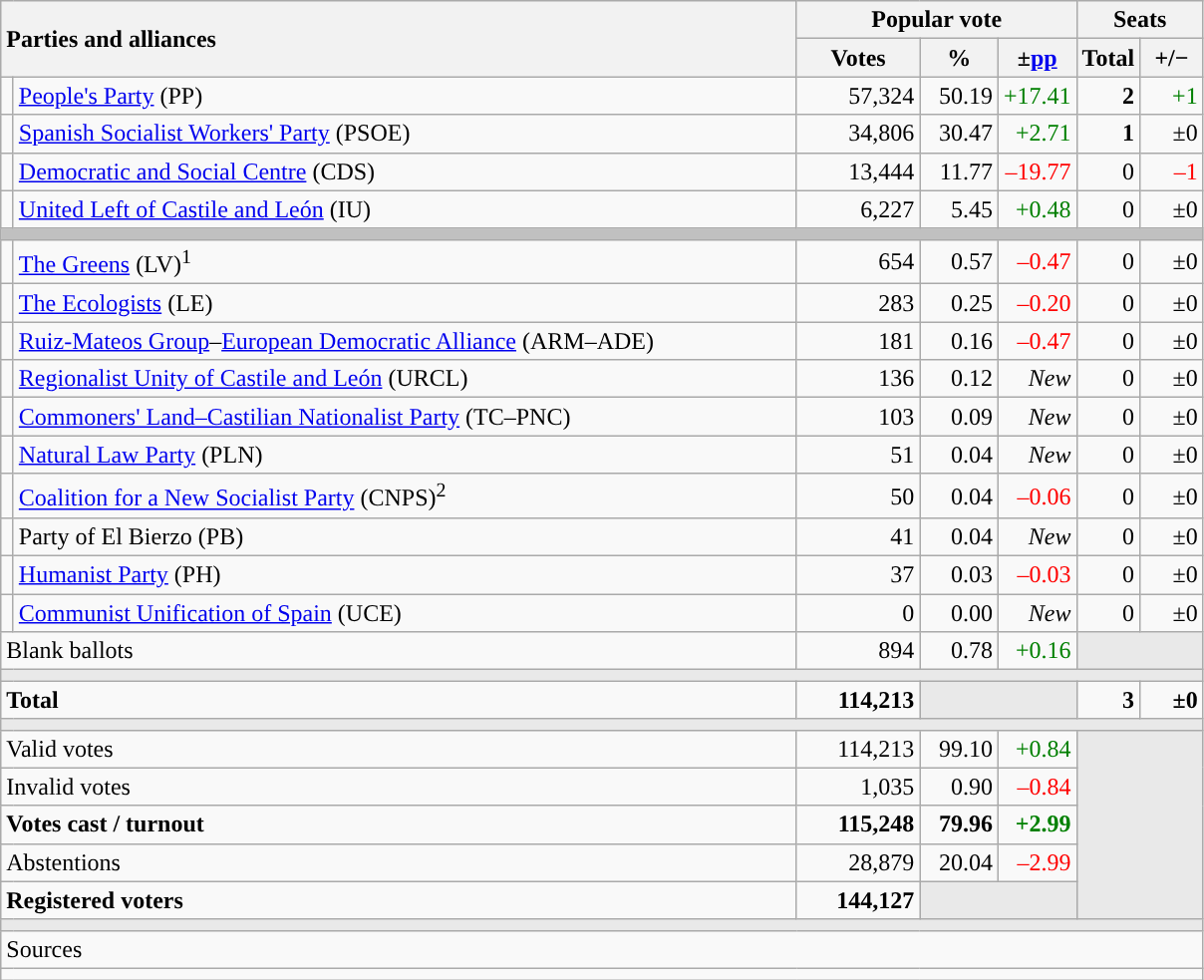<table class="wikitable" style="text-align:right;">
<tr>
<th style="text-align:left;" rowspan="2" colspan="2" width="525">Parties and alliances</th>
<th colspan="3">Popular vote</th>
<th colspan="2">Seats</th>
</tr>
<tr>
<th width="75">Votes</th>
<th width="45">%</th>
<th width="45">±<a href='#'>pp</a></th>
<th width="35">Total</th>
<th width="35">+/−</th>
</tr>
<tr>
<td width="1" style="color:inherit;background:"></td>
<td align="left"><a href='#'>People's Party</a> (PP)</td>
<td>57,324</td>
<td>50.19</td>
<td style="color:green;">+17.41</td>
<td><strong>2</strong></td>
<td style="color:green;">+1</td>
</tr>
<tr>
<td style="color:inherit;background:"></td>
<td align="left"><a href='#'>Spanish Socialist Workers' Party</a> (PSOE)</td>
<td>34,806</td>
<td>30.47</td>
<td style="color:green;">+2.71</td>
<td><strong>1</strong></td>
<td>±0</td>
</tr>
<tr>
<td style="color:inherit;background:"></td>
<td align="left"><a href='#'>Democratic and Social Centre</a> (CDS)</td>
<td>13,444</td>
<td>11.77</td>
<td style="color:red;">–19.77</td>
<td>0</td>
<td style="color:red;">–1</td>
</tr>
<tr>
<td style="color:inherit;background:"></td>
<td align="left"><a href='#'>United Left of Castile and León</a> (IU)</td>
<td>6,227</td>
<td>5.45</td>
<td style="color:green;">+0.48</td>
<td>0</td>
<td>±0</td>
</tr>
<tr>
<td colspan="7" bgcolor="#C0C0C0"></td>
</tr>
<tr>
<td style="color:inherit;background:"></td>
<td align="left"><a href='#'>The Greens</a> (LV)<sup>1</sup></td>
<td>654</td>
<td>0.57</td>
<td style="color:red;">–0.47</td>
<td>0</td>
<td>±0</td>
</tr>
<tr>
<td style="color:inherit;background:"></td>
<td align="left"><a href='#'>The Ecologists</a> (LE)</td>
<td>283</td>
<td>0.25</td>
<td style="color:red;">–0.20</td>
<td>0</td>
<td>±0</td>
</tr>
<tr>
<td style="color:inherit;background:"></td>
<td align="left"><a href='#'>Ruiz-Mateos Group</a>–<a href='#'>European Democratic Alliance</a> (ARM–ADE)</td>
<td>181</td>
<td>0.16</td>
<td style="color:red;">–0.47</td>
<td>0</td>
<td>±0</td>
</tr>
<tr>
<td style="color:inherit;background:"></td>
<td align="left"><a href='#'>Regionalist Unity of Castile and León</a> (URCL)</td>
<td>136</td>
<td>0.12</td>
<td><em>New</em></td>
<td>0</td>
<td>±0</td>
</tr>
<tr>
<td style="color:inherit;background:"></td>
<td align="left"><a href='#'>Commoners' Land–Castilian Nationalist Party</a> (TC–PNC)</td>
<td>103</td>
<td>0.09</td>
<td><em>New</em></td>
<td>0</td>
<td>±0</td>
</tr>
<tr>
<td style="color:inherit;background:"></td>
<td align="left"><a href='#'>Natural Law Party</a> (PLN)</td>
<td>51</td>
<td>0.04</td>
<td><em>New</em></td>
<td>0</td>
<td>±0</td>
</tr>
<tr>
<td style="color:inherit;background:"></td>
<td align="left"><a href='#'>Coalition for a New Socialist Party</a> (CNPS)<sup>2</sup></td>
<td>50</td>
<td>0.04</td>
<td style="color:red;">–0.06</td>
<td>0</td>
<td>±0</td>
</tr>
<tr>
<td style="color:inherit;background:"></td>
<td align="left">Party of El Bierzo (PB)</td>
<td>41</td>
<td>0.04</td>
<td><em>New</em></td>
<td>0</td>
<td>±0</td>
</tr>
<tr>
<td style="color:inherit;background:"></td>
<td align="left"><a href='#'>Humanist Party</a> (PH)</td>
<td>37</td>
<td>0.03</td>
<td style="color:red;">–0.03</td>
<td>0</td>
<td>±0</td>
</tr>
<tr>
<td style="color:inherit;background:"></td>
<td align="left"><a href='#'>Communist Unification of Spain</a> (UCE)</td>
<td>0</td>
<td>0.00</td>
<td><em>New</em></td>
<td>0</td>
<td>±0</td>
</tr>
<tr>
<td align="left" colspan="2">Blank ballots</td>
<td>894</td>
<td>0.78</td>
<td style="color:green;">+0.16</td>
<td bgcolor="#E9E9E9" colspan="2"></td>
</tr>
<tr>
<td colspan="7" bgcolor="#E9E9E9"></td>
</tr>
<tr style="font-weight:bold;">
<td align="left" colspan="2">Total</td>
<td>114,213</td>
<td bgcolor="#E9E9E9" colspan="2"></td>
<td>3</td>
<td>±0</td>
</tr>
<tr>
<td colspan="7" bgcolor="#E9E9E9"></td>
</tr>
<tr>
<td align="left" colspan="2">Valid votes</td>
<td>114,213</td>
<td>99.10</td>
<td style="color:green;">+0.84</td>
<td bgcolor="#E9E9E9" colspan="2" rowspan="5"></td>
</tr>
<tr>
<td align="left" colspan="2">Invalid votes</td>
<td>1,035</td>
<td>0.90</td>
<td style="color:red;">–0.84</td>
</tr>
<tr style="font-weight:bold;">
<td align="left" colspan="2">Votes cast / turnout</td>
<td>115,248</td>
<td>79.96</td>
<td style="color:green;">+2.99</td>
</tr>
<tr>
<td align="left" colspan="2">Abstentions</td>
<td>28,879</td>
<td>20.04</td>
<td style="color:red;">–2.99</td>
</tr>
<tr style="font-weight:bold;">
<td align="left" colspan="2">Registered voters</td>
<td>144,127</td>
<td bgcolor="#E9E9E9" colspan="2"></td>
</tr>
<tr>
<td colspan="7" bgcolor="#E9E9E9"></td>
</tr>
<tr>
<td align="left" colspan="7">Sources</td>
</tr>
<tr>
<td colspan="7" style="text-align:left; max-width:790px;"></td>
</tr>
</table>
